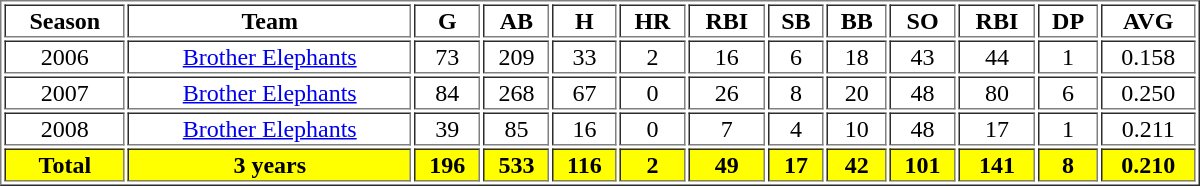<table Border=1 WIDTH=800PX>
<tr align=center>
<th>Season</th>
<th>Team</th>
<th>G</th>
<th>AB</th>
<th>H</th>
<th>HR</th>
<th>RBI</th>
<th>SB</th>
<th>BB</th>
<th>SO</th>
<th>RBI</th>
<th>DP</th>
<th>AVG</th>
</tr>
<tr align=center>
<td>2006</td>
<td><a href='#'>Brother Elephants</a></td>
<td>73</td>
<td>209</td>
<td>33</td>
<td>2</td>
<td>16</td>
<td>6</td>
<td>18</td>
<td>43</td>
<td>44</td>
<td>1</td>
<td>0.158</td>
</tr>
<tr align=center>
<td>2007</td>
<td><a href='#'>Brother Elephants</a></td>
<td>84</td>
<td>268</td>
<td>67</td>
<td>0</td>
<td>26</td>
<td>8</td>
<td>20</td>
<td>48</td>
<td>80</td>
<td>6</td>
<td>0.250</td>
</tr>
<tr align=center>
<td>2008</td>
<td><a href='#'>Brother Elephants</a></td>
<td>39</td>
<td>85</td>
<td>16</td>
<td>0</td>
<td>7</td>
<td>4</td>
<td>10</td>
<td>48</td>
<td>17</td>
<td>1</td>
<td>0.211</td>
</tr>
<tr align=center style="color:black; background-color:yellow">
<th>Total</th>
<th>3 years</th>
<th>196</th>
<th>533</th>
<th>116</th>
<th>2</th>
<th>49</th>
<th>17</th>
<th>42</th>
<th>101</th>
<th>141</th>
<th>8</th>
<th>0.210</th>
</tr>
</table>
